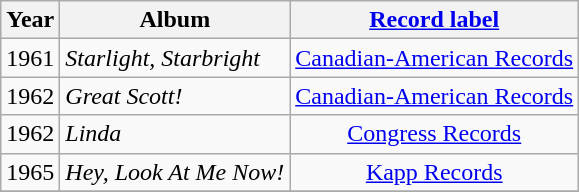<table class="wikitable" style=text-align:center;>
<tr>
<th>Year</th>
<th>Album</th>
<th><a href='#'>Record label</a></th>
</tr>
<tr>
<td>1961</td>
<td align=left><em>Starlight, Starbright</em></td>
<td rowspan="1"><a href='#'>Canadian-American Records</a></td>
</tr>
<tr>
<td>1962</td>
<td align=left><em>Great Scott!</em></td>
<td rowspan="1"><a href='#'>Canadian-American Records</a></td>
</tr>
<tr>
<td>1962</td>
<td align=left><em>Linda</em></td>
<td rowspan="1"><a href='#'>Congress Records</a></td>
</tr>
<tr>
<td>1965</td>
<td align=left><em>Hey, Look At Me Now!</em></td>
<td rowspan="1"><a href='#'>Kapp Records</a></td>
</tr>
<tr>
</tr>
</table>
